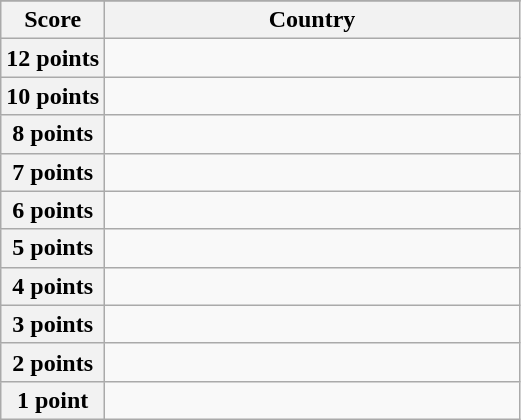<table class="wikitable">
<tr>
</tr>
<tr>
<th scope="col" width="20%">Score</th>
<th scope="col">Country</th>
</tr>
<tr>
<th scope="row">12 points</th>
<td></td>
</tr>
<tr>
<th scope="row">10 points</th>
<td></td>
</tr>
<tr>
<th scope="row">8 points</th>
<td></td>
</tr>
<tr>
<th scope="row">7 points</th>
<td></td>
</tr>
<tr>
<th scope="row">6 points</th>
<td></td>
</tr>
<tr>
<th scope="row">5 points</th>
<td></td>
</tr>
<tr>
<th scope="row">4 points</th>
<td></td>
</tr>
<tr>
<th scope="row">3 points</th>
<td></td>
</tr>
<tr>
<th scope="row">2 points</th>
<td></td>
</tr>
<tr>
<th scope="row">1 point</th>
<td></td>
</tr>
</table>
